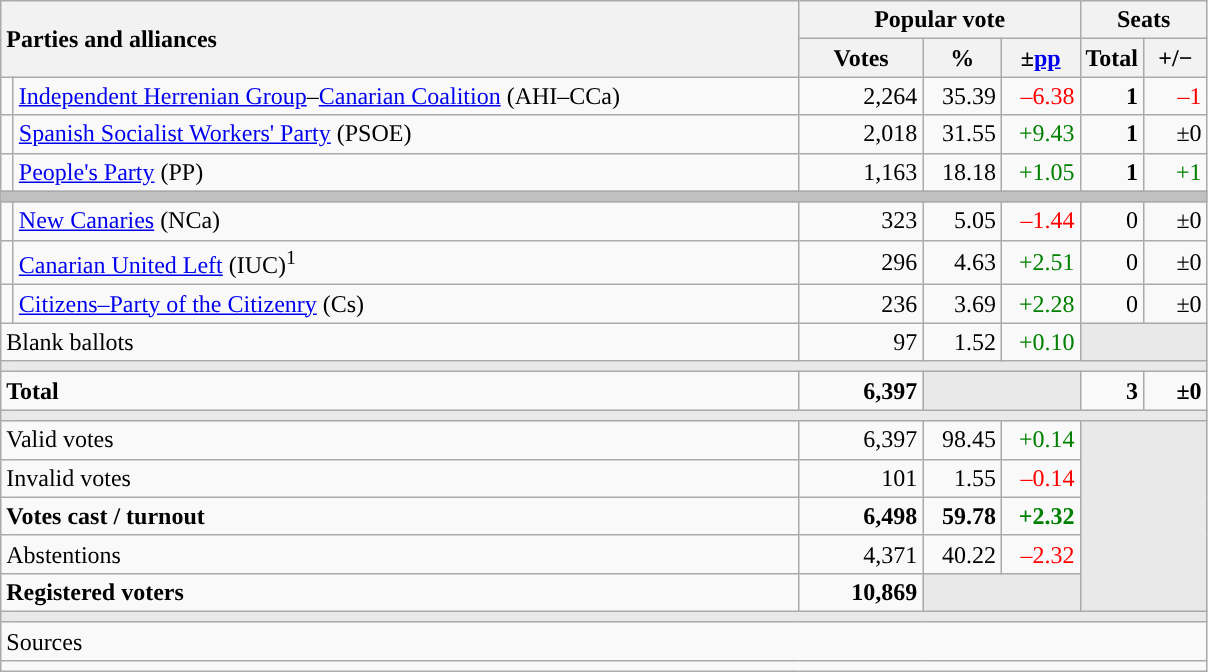<table class="wikitable" style="text-align:right;">
<tr>
<th style="text-align:left;" rowspan="2" colspan="2" width="525">Parties and alliances</th>
<th colspan="3">Popular vote</th>
<th colspan="2">Seats</th>
</tr>
<tr>
<th width="75">Votes</th>
<th width="45">%</th>
<th width="45">±<a href='#'>pp</a></th>
<th width="35">Total</th>
<th width="35">+/−</th>
</tr>
<tr>
<td width="1" style="color:inherit;background:"></td>
<td align="left"><a href='#'>Independent Herrenian Group</a>–<a href='#'>Canarian Coalition</a> (AHI–CCa)</td>
<td>2,264</td>
<td>35.39</td>
<td style="color:red;">–6.38</td>
<td><strong>1</strong></td>
<td style="color:red;">–1</td>
</tr>
<tr>
<td style="color:inherit;background:"></td>
<td align="left"><a href='#'>Spanish Socialist Workers' Party</a> (PSOE)</td>
<td>2,018</td>
<td>31.55</td>
<td style="color:green;">+9.43</td>
<td><strong>1</strong></td>
<td>±0</td>
</tr>
<tr>
<td style="color:inherit;background:"></td>
<td align="left"><a href='#'>People's Party</a> (PP)</td>
<td>1,163</td>
<td>18.18</td>
<td style="color:green;">+1.05</td>
<td><strong>1</strong></td>
<td style="color:green;">+1</td>
</tr>
<tr>
<td colspan="7" bgcolor="#C0C0C0"></td>
</tr>
<tr>
<td style="color:inherit;background:"></td>
<td align="left"><a href='#'>New Canaries</a> (NCa)</td>
<td>323</td>
<td>5.05</td>
<td style="color:red;">–1.44</td>
<td>0</td>
<td>±0</td>
</tr>
<tr>
<td style="color:inherit;background:"></td>
<td align="left"><a href='#'>Canarian United Left</a> (IUC)<sup>1</sup></td>
<td>296</td>
<td>4.63</td>
<td style="color:green;">+2.51</td>
<td>0</td>
<td>±0</td>
</tr>
<tr>
<td style="color:inherit;background:"></td>
<td align="left"><a href='#'>Citizens–Party of the Citizenry</a> (Cs)</td>
<td>236</td>
<td>3.69</td>
<td style="color:green;">+2.28</td>
<td>0</td>
<td>±0</td>
</tr>
<tr>
<td align="left" colspan="2">Blank ballots</td>
<td>97</td>
<td>1.52</td>
<td style="color:green;">+0.10</td>
<td bgcolor="#E9E9E9" colspan="2"></td>
</tr>
<tr>
<td colspan="7" bgcolor="#E9E9E9"></td>
</tr>
<tr style="font-weight:bold;">
<td align="left" colspan="2">Total</td>
<td>6,397</td>
<td bgcolor="#E9E9E9" colspan="2"></td>
<td>3</td>
<td>±0</td>
</tr>
<tr>
<td colspan="7" bgcolor="#E9E9E9"></td>
</tr>
<tr>
<td align="left" colspan="2">Valid votes</td>
<td>6,397</td>
<td>98.45</td>
<td style="color:green;">+0.14</td>
<td bgcolor="#E9E9E9" colspan="2" rowspan="5"></td>
</tr>
<tr>
<td align="left" colspan="2">Invalid votes</td>
<td>101</td>
<td>1.55</td>
<td style="color:red;">–0.14</td>
</tr>
<tr style="font-weight:bold;">
<td align="left" colspan="2">Votes cast / turnout</td>
<td>6,498</td>
<td>59.78</td>
<td style="color:green;">+2.32</td>
</tr>
<tr>
<td align="left" colspan="2">Abstentions</td>
<td>4,371</td>
<td>40.22</td>
<td style="color:red;">–2.32</td>
</tr>
<tr style="font-weight:bold;">
<td align="left" colspan="2">Registered voters</td>
<td>10,869</td>
<td bgcolor="#E9E9E9" colspan="2"></td>
</tr>
<tr>
<td colspan="7" bgcolor="#E9E9E9"></td>
</tr>
<tr>
<td align="left" colspan="7">Sources</td>
</tr>
<tr>
<td colspan="9" style="text-align:left;font-size:95%;max-width:790px;"></td>
</tr>
</table>
